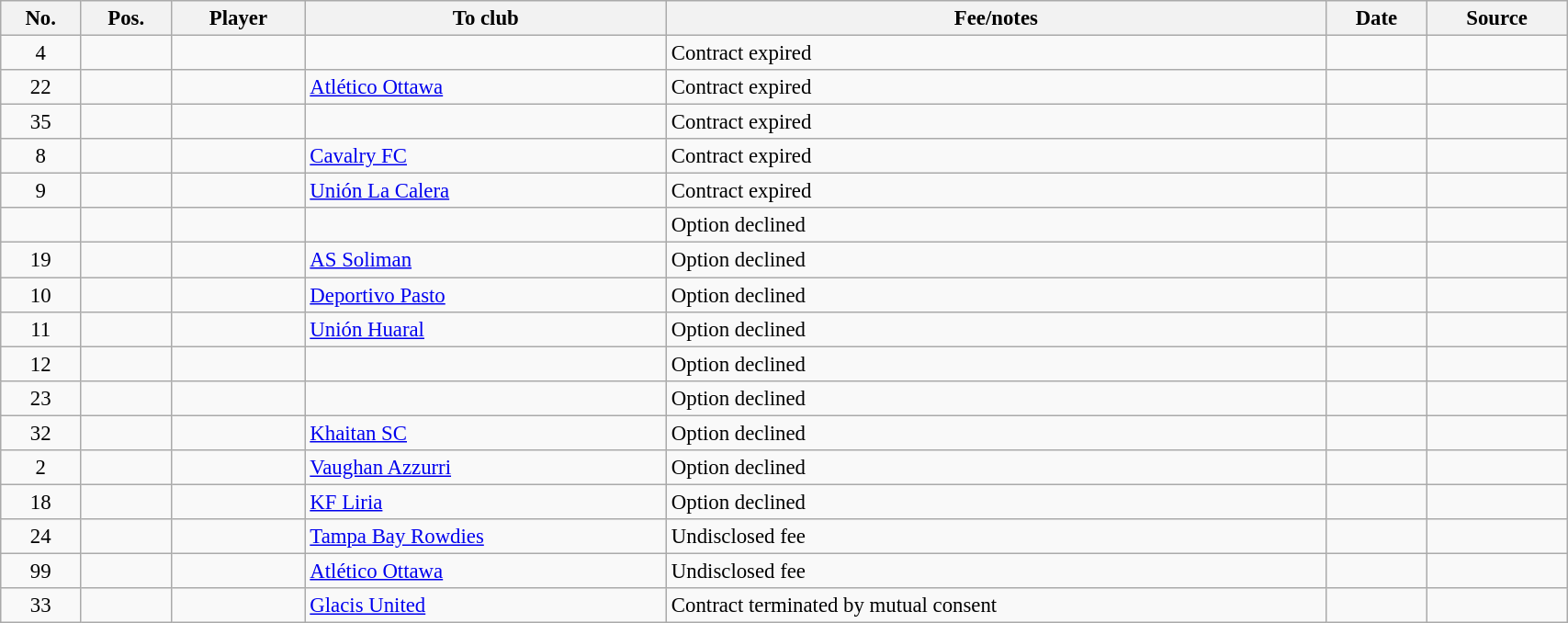<table class="wikitable sortable" style="width:90%; font-size:95%;">
<tr>
<th>No.</th>
<th>Pos.</th>
<th>Player</th>
<th>To club</th>
<th>Fee/notes</th>
<th>Date</th>
<th>Source</th>
</tr>
<tr>
<td align=center>4</td>
<td align=center></td>
<td></td>
<td></td>
<td>Contract expired</td>
<td></td>
<td></td>
</tr>
<tr>
<td align=center>22</td>
<td align=center></td>
<td></td>
<td> <a href='#'>Atlético Ottawa</a></td>
<td>Contract expired</td>
<td></td>
<td></td>
</tr>
<tr>
<td align=center>35</td>
<td align=center></td>
<td></td>
<td></td>
<td>Contract expired</td>
<td></td>
<td></td>
</tr>
<tr>
<td align=center>8</td>
<td align=center></td>
<td></td>
<td> <a href='#'>Cavalry FC</a></td>
<td>Contract expired</td>
<td></td>
<td></td>
</tr>
<tr>
<td align=center>9</td>
<td align=center></td>
<td></td>
<td> <a href='#'>Unión La Calera</a></td>
<td>Contract expired</td>
<td></td>
<td></td>
</tr>
<tr>
<td align=center></td>
<td align=center></td>
<td></td>
<td></td>
<td>Option declined</td>
<td></td>
<td></td>
</tr>
<tr>
<td align=center>19</td>
<td align=center></td>
<td></td>
<td> <a href='#'>AS Soliman</a></td>
<td>Option declined</td>
<td></td>
<td></td>
</tr>
<tr>
<td align=center>10</td>
<td align=center></td>
<td></td>
<td> <a href='#'>Deportivo Pasto</a></td>
<td>Option declined</td>
<td></td>
<td></td>
</tr>
<tr>
<td align=center>11</td>
<td align=center></td>
<td></td>
<td> <a href='#'>Unión Huaral</a></td>
<td>Option declined</td>
<td></td>
<td></td>
</tr>
<tr>
<td align=center>12</td>
<td align=center></td>
<td></td>
<td></td>
<td>Option declined</td>
<td></td>
<td></td>
</tr>
<tr>
<td align=center>23</td>
<td align=center></td>
<td></td>
<td></td>
<td>Option declined</td>
<td></td>
<td></td>
</tr>
<tr>
<td align=center>32</td>
<td align=center></td>
<td></td>
<td> <a href='#'>Khaitan SC</a></td>
<td>Option declined</td>
<td></td>
<td></td>
</tr>
<tr>
<td align=center>2</td>
<td align=center></td>
<td></td>
<td> <a href='#'>Vaughan Azzurri</a></td>
<td>Option declined</td>
<td></td>
<td></td>
</tr>
<tr>
<td align=center>18</td>
<td align=center></td>
<td></td>
<td> <a href='#'>KF Liria</a></td>
<td>Option declined</td>
<td></td>
<td></td>
</tr>
<tr>
<td align=center>24</td>
<td align=center></td>
<td></td>
<td> <a href='#'>Tampa Bay Rowdies</a></td>
<td>Undisclosed fee</td>
<td></td>
<td></td>
</tr>
<tr>
<td align=center>99</td>
<td align=center></td>
<td></td>
<td> <a href='#'>Atlético Ottawa</a></td>
<td>Undisclosed fee</td>
<td></td>
<td></td>
</tr>
<tr>
<td align=center>33</td>
<td align=center></td>
<td></td>
<td> <a href='#'>Glacis United</a></td>
<td>Contract terminated by mutual consent</td>
<td></td>
<td></td>
</tr>
</table>
